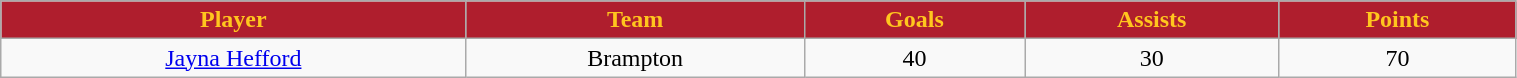<table class="wikitable" width="80%">
<tr align="center"  style=" background:#AF1E2D;color:#FFC61E;">
<td><strong>Player</strong></td>
<td><strong>Team</strong></td>
<td><strong>Goals</strong></td>
<td><strong>Assists</strong></td>
<td><strong>Points</strong></td>
</tr>
<tr align="center" bgcolor="">
<td><a href='#'>Jayna Hefford</a></td>
<td>Brampton</td>
<td>40</td>
<td>30</td>
<td>70</td>
</tr>
</table>
